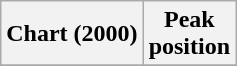<table class="wikitable sortable plainrowheaders" style="text-align:center">
<tr>
<th scope="col">Chart (2000)</th>
<th scope="col">Peak<br> position</th>
</tr>
<tr>
</tr>
</table>
